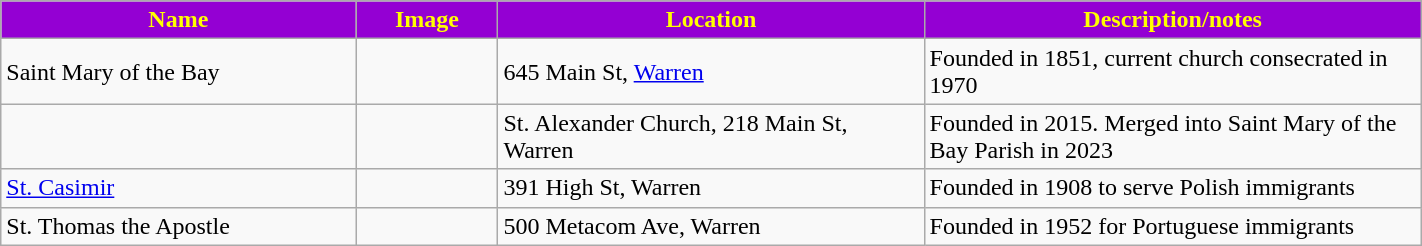<table class="wikitable sortable" style="width:75%">
<tr>
<th style="background:darkviolet; color:yellow;" width="25%"><strong>Name</strong></th>
<th style="background:darkviolet; color:yellow;" width="10%"><strong>Image</strong></th>
<th style="background:darkviolet; color:yellow;" width="30%"><strong>Location</strong></th>
<th style="background:darkviolet; color:yellow;" width="35%"><strong>Description/notes</strong></th>
</tr>
<tr>
<td>Saint Mary of the Bay</td>
<td></td>
<td>645 Main St, <a href='#'>Warren</a></td>
<td>Founded in 1851, current church consecrated in 1970</td>
</tr>
<tr>
<td></td>
<td></td>
<td>St. Alexander Church, 218 Main St, Warren</td>
<td>Founded in 2015. Merged into Saint Mary of the Bay Parish in 2023</td>
</tr>
<tr>
<td><a href='#'>St. Casimir</a></td>
<td></td>
<td>391 High St, Warren</td>
<td>Founded in 1908 to serve Polish immigrants</td>
</tr>
<tr>
<td>St. Thomas the Apostle</td>
<td></td>
<td>500 Metacom Ave, Warren</td>
<td>Founded in 1952 for Portuguese immigrants</td>
</tr>
</table>
